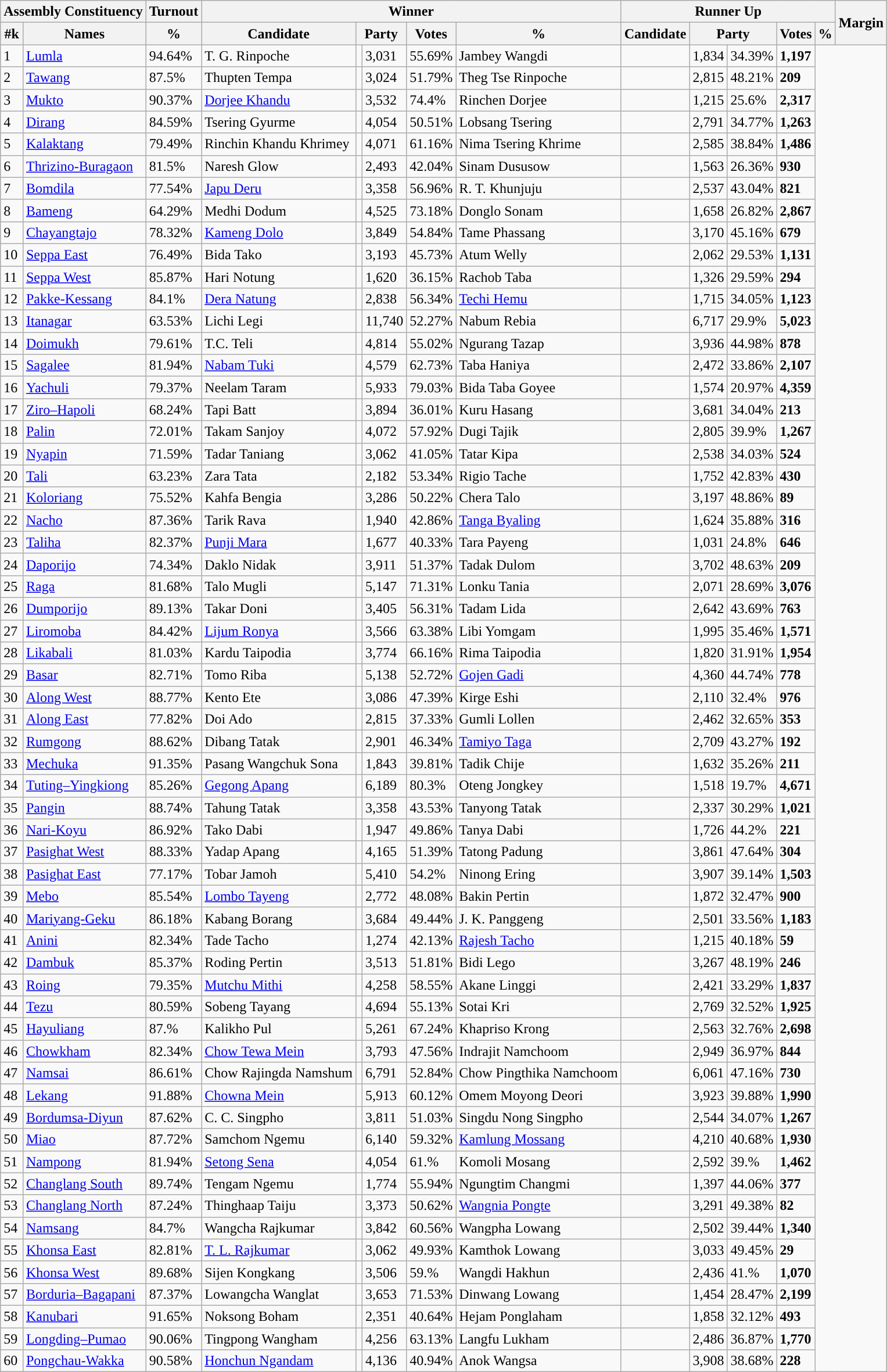<table class="wikitable sortable">
<tr>
<th colspan="2">Assembly Constituency</th>
<th>Turnout</th>
<th colspan="5">Winner</th>
<th colspan="5">Runner Up</th>
<th rowspan="2" data-sort-type=number>Margin</th>
</tr>
<tr>
<th>#k</th>
<th>Names</th>
<th>%</th>
<th>Candidate</th>
<th colspan="2">Party</th>
<th data-sort-type=number>Votes</th>
<th>%</th>
<th>Candidate</th>
<th colspan="2">Party</th>
<th data-sort-type=number>Votes</th>
<th>%</th>
</tr>
<tr>
<td>1</td>
<td><a href='#'>Lumla</a></td>
<td>94.64%</td>
<td>T. G. Rinpoche</td>
<td></td>
<td>3,031</td>
<td>55.69%</td>
<td>Jambey Wangdi</td>
<td></td>
<td>1,834</td>
<td>34.39%</td>
<td style="background:"><span><strong>1,197</strong></span></td>
</tr>
<tr>
<td>2</td>
<td><a href='#'>Tawang</a></td>
<td>87.5%</td>
<td>Thupten Tempa</td>
<td></td>
<td>3,024</td>
<td>51.79%</td>
<td>Theg Tse Rinpoche</td>
<td></td>
<td>2,815</td>
<td>48.21%</td>
<td style="background:"><span><strong>209</strong></span></td>
</tr>
<tr>
<td>3</td>
<td><a href='#'>Mukto</a></td>
<td>90.37%</td>
<td><a href='#'>Dorjee Khandu</a></td>
<td></td>
<td>3,532</td>
<td>74.4%</td>
<td>Rinchen Dorjee</td>
<td></td>
<td>1,215</td>
<td>25.6%</td>
<td style="background:"><span><strong>2,317</strong></span></td>
</tr>
<tr>
<td>4</td>
<td><a href='#'>Dirang</a></td>
<td>84.59%</td>
<td>Tsering Gyurme</td>
<td></td>
<td>4,054</td>
<td>50.51%</td>
<td>Lobsang Tsering</td>
<td></td>
<td>2,791</td>
<td>34.77%</td>
<td style="background:"><span><strong>1,263</strong></span></td>
</tr>
<tr>
<td>5</td>
<td><a href='#'>Kalaktang</a></td>
<td>79.49%</td>
<td>Rinchin Khandu Khrimey</td>
<td></td>
<td>4,071</td>
<td>61.16%</td>
<td>Nima Tsering Khrime</td>
<td></td>
<td>2,585</td>
<td>38.84%</td>
<td style="background:"><span><strong>1,486</strong></span></td>
</tr>
<tr>
<td>6</td>
<td><a href='#'>Thrizino-Buragaon</a></td>
<td>81.5%</td>
<td>Naresh Glow</td>
<td></td>
<td>2,493</td>
<td>42.04%</td>
<td>Sinam Dususow</td>
<td></td>
<td>1,563</td>
<td>26.36%</td>
<td style="background:"><span><strong>930</strong></span></td>
</tr>
<tr>
<td>7</td>
<td><a href='#'>Bomdila</a></td>
<td>77.54%</td>
<td><a href='#'>Japu Deru</a></td>
<td></td>
<td>3,358</td>
<td>56.96%</td>
<td>R. T. Khunjuju</td>
<td></td>
<td>2,537</td>
<td>43.04%</td>
<td style="background:"><span><strong>821</strong></span></td>
</tr>
<tr>
<td>8</td>
<td><a href='#'>Bameng</a></td>
<td>64.29%</td>
<td>Medhi Dodum</td>
<td></td>
<td>4,525</td>
<td>73.18%</td>
<td>Donglo Sonam</td>
<td></td>
<td>1,658</td>
<td>26.82%</td>
<td style="background:"><span><strong>2,867</strong></span></td>
</tr>
<tr>
<td>9</td>
<td><a href='#'>Chayangtajo</a></td>
<td>78.32%</td>
<td><a href='#'>Kameng Dolo</a></td>
<td></td>
<td>3,849</td>
<td>54.84%</td>
<td>Tame Phassang</td>
<td></td>
<td>3,170</td>
<td>45.16%</td>
<td style="background:"><span><strong>679</strong></span></td>
</tr>
<tr>
<td>10</td>
<td><a href='#'>Seppa East</a></td>
<td>76.49%</td>
<td>Bida Tako</td>
<td></td>
<td>3,193</td>
<td>45.73%</td>
<td>Atum Welly</td>
<td></td>
<td>2,062</td>
<td>29.53%</td>
<td style="background:"><span><strong>1,131</strong></span></td>
</tr>
<tr>
<td>11</td>
<td><a href='#'>Seppa West</a></td>
<td>85.87%</td>
<td>Hari Notung</td>
<td></td>
<td>1,620</td>
<td>36.15%</td>
<td>Rachob Taba</td>
<td></td>
<td>1,326</td>
<td>29.59%</td>
<td style="background:"><span><strong>294</strong></span></td>
</tr>
<tr>
<td>12</td>
<td><a href='#'>Pakke-Kessang</a></td>
<td>84.1%</td>
<td><a href='#'>Dera Natung</a></td>
<td></td>
<td>2,838</td>
<td>56.34%</td>
<td><a href='#'>Techi Hemu</a></td>
<td></td>
<td>1,715</td>
<td>34.05%</td>
<td style="background:"><span><strong>1,123</strong></span></td>
</tr>
<tr>
<td>13</td>
<td><a href='#'>Itanagar</a></td>
<td>63.53%</td>
<td>Lichi Legi</td>
<td></td>
<td>11,740</td>
<td>52.27%</td>
<td>Nabum Rebia</td>
<td></td>
<td>6,717</td>
<td>29.9%</td>
<td style="background:"><span><strong>5,023</strong></span></td>
</tr>
<tr>
<td>14</td>
<td><a href='#'>Doimukh</a></td>
<td>79.61%</td>
<td>T.C. Teli</td>
<td></td>
<td>4,814</td>
<td>55.02%</td>
<td>Ngurang Tazap</td>
<td></td>
<td>3,936</td>
<td>44.98%</td>
<td style="background:"><span><strong>878</strong></span></td>
</tr>
<tr>
<td>15</td>
<td><a href='#'>Sagalee</a></td>
<td>81.94%</td>
<td><a href='#'>Nabam Tuki</a></td>
<td></td>
<td>4,579</td>
<td>62.73%</td>
<td>Taba Haniya</td>
<td></td>
<td>2,472</td>
<td>33.86%</td>
<td style="background:"><span><strong>2,107</strong></span></td>
</tr>
<tr>
<td>16</td>
<td><a href='#'>Yachuli</a></td>
<td>79.37%</td>
<td>Neelam Taram</td>
<td></td>
<td>5,933</td>
<td>79.03%</td>
<td>Bida Taba Goyee</td>
<td></td>
<td>1,574</td>
<td>20.97%</td>
<td style="background:"><span><strong>4,359</strong></span></td>
</tr>
<tr>
<td>17</td>
<td><a href='#'>Ziro–Hapoli</a></td>
<td>68.24%</td>
<td>Tapi Batt</td>
<td></td>
<td>3,894</td>
<td>36.01%</td>
<td>Kuru Hasang</td>
<td></td>
<td>3,681</td>
<td>34.04%</td>
<td style="background:"><span><strong>213</strong></span></td>
</tr>
<tr>
<td>18</td>
<td><a href='#'>Palin</a></td>
<td>72.01%</td>
<td>Takam Sanjoy</td>
<td></td>
<td>4,072</td>
<td>57.92%</td>
<td>Dugi Tajik</td>
<td></td>
<td>2,805</td>
<td>39.9%</td>
<td style="background:"><span><strong>1,267</strong></span></td>
</tr>
<tr>
<td>19</td>
<td><a href='#'>Nyapin</a></td>
<td>71.59%</td>
<td>Tadar Taniang</td>
<td></td>
<td>3,062</td>
<td>41.05%</td>
<td>Tatar Kipa</td>
<td></td>
<td>2,538</td>
<td>34.03%</td>
<td style="background:"><span><strong>524</strong></span></td>
</tr>
<tr>
<td>20</td>
<td><a href='#'>Tali</a></td>
<td>63.23%</td>
<td>Zara Tata</td>
<td></td>
<td>2,182</td>
<td>53.34%</td>
<td>Rigio Tache</td>
<td></td>
<td>1,752</td>
<td>42.83%</td>
<td style="background:"><span><strong>430</strong></span></td>
</tr>
<tr>
<td>21</td>
<td><a href='#'>Koloriang</a></td>
<td>75.52%</td>
<td>Kahfa Bengia</td>
<td></td>
<td>3,286</td>
<td>50.22%</td>
<td>Chera Talo</td>
<td></td>
<td>3,197</td>
<td>48.86%</td>
<td style="background:"><span><strong>89</strong></span></td>
</tr>
<tr>
<td>22</td>
<td><a href='#'>Nacho</a></td>
<td>87.36%</td>
<td>Tarik Rava</td>
<td></td>
<td>1,940</td>
<td>42.86%</td>
<td><a href='#'>Tanga Byaling</a></td>
<td></td>
<td>1,624</td>
<td>35.88%</td>
<td style="background:"><span><strong>316</strong></span></td>
</tr>
<tr>
<td>23</td>
<td><a href='#'>Taliha</a></td>
<td>82.37%</td>
<td><a href='#'>Punji Mara</a></td>
<td></td>
<td>1,677</td>
<td>40.33%</td>
<td>Tara Payeng</td>
<td></td>
<td>1,031</td>
<td>24.8%</td>
<td style="background:"><span><strong>646</strong></span></td>
</tr>
<tr>
<td>24</td>
<td><a href='#'>Daporijo</a></td>
<td>74.34%</td>
<td>Daklo Nidak</td>
<td></td>
<td>3,911</td>
<td>51.37%</td>
<td>Tadak Dulom</td>
<td></td>
<td>3,702</td>
<td>48.63%</td>
<td style="background:"><span><strong>209</strong></span></td>
</tr>
<tr>
<td>25</td>
<td><a href='#'>Raga</a></td>
<td>81.68%</td>
<td>Talo Mugli</td>
<td></td>
<td>5,147</td>
<td>71.31%</td>
<td>Lonku Tania</td>
<td></td>
<td>2,071</td>
<td>28.69%</td>
<td style="background:"><span><strong>3,076</strong></span></td>
</tr>
<tr>
<td>26</td>
<td><a href='#'>Dumporijo</a></td>
<td>89.13%</td>
<td>Takar Doni</td>
<td></td>
<td>3,405</td>
<td>56.31%</td>
<td>Tadam Lida</td>
<td></td>
<td>2,642</td>
<td>43.69%</td>
<td style="background:"><span><strong>763</strong></span></td>
</tr>
<tr>
<td>27</td>
<td><a href='#'>Liromoba</a></td>
<td>84.42%</td>
<td><a href='#'>Lijum Ronya</a></td>
<td></td>
<td>3,566</td>
<td>63.38%</td>
<td>Libi Yomgam</td>
<td></td>
<td>1,995</td>
<td>35.46%</td>
<td style="background:"><span><strong>1,571</strong></span></td>
</tr>
<tr>
<td>28</td>
<td><a href='#'>Likabali</a></td>
<td>81.03%</td>
<td>Kardu Taipodia</td>
<td></td>
<td>3,774</td>
<td>66.16%</td>
<td>Rima Taipodia</td>
<td></td>
<td>1,820</td>
<td>31.91%</td>
<td style="background:"><span><strong>1,954</strong></span></td>
</tr>
<tr>
<td>29</td>
<td><a href='#'>Basar</a></td>
<td>82.71%</td>
<td>Tomo Riba</td>
<td></td>
<td>5,138</td>
<td>52.72%</td>
<td><a href='#'>Gojen Gadi</a></td>
<td></td>
<td>4,360</td>
<td>44.74%</td>
<td style="background:"><span><strong>778</strong></span></td>
</tr>
<tr>
<td>30</td>
<td><a href='#'>Along West</a></td>
<td>88.77%</td>
<td>Kento Ete</td>
<td></td>
<td>3,086</td>
<td>47.39%</td>
<td>Kirge Eshi</td>
<td></td>
<td>2,110</td>
<td>32.4%</td>
<td style="background:"><span><strong>976</strong></span></td>
</tr>
<tr>
<td>31</td>
<td><a href='#'>Along East</a></td>
<td>77.82%</td>
<td>Doi Ado</td>
<td></td>
<td>2,815</td>
<td>37.33%</td>
<td>Gumli Lollen</td>
<td></td>
<td>2,462</td>
<td>32.65%</td>
<td style="background:"><span><strong>353</strong></span></td>
</tr>
<tr>
<td>32</td>
<td><a href='#'>Rumgong</a></td>
<td>88.62%</td>
<td>Dibang Tatak</td>
<td></td>
<td>2,901</td>
<td>46.34%</td>
<td><a href='#'>Tamiyo Taga</a></td>
<td></td>
<td>2,709</td>
<td>43.27%</td>
<td style="background:"><span><strong>192</strong></span></td>
</tr>
<tr>
<td>33</td>
<td><a href='#'>Mechuka</a></td>
<td>91.35%</td>
<td>Pasang Wangchuk Sona</td>
<td></td>
<td>1,843</td>
<td>39.81%</td>
<td>Tadik Chije</td>
<td></td>
<td>1,632</td>
<td>35.26%</td>
<td style="background:"><span><strong>211</strong></span></td>
</tr>
<tr>
<td>34</td>
<td><a href='#'>Tuting–Yingkiong</a></td>
<td>85.26%</td>
<td><a href='#'>Gegong Apang</a></td>
<td></td>
<td>6,189</td>
<td>80.3%</td>
<td>Oteng Jongkey</td>
<td></td>
<td>1,518</td>
<td>19.7%</td>
<td style="background:"><span><strong>4,671</strong></span></td>
</tr>
<tr>
<td>35</td>
<td><a href='#'>Pangin</a></td>
<td>88.74%</td>
<td>Tahung Tatak</td>
<td></td>
<td>3,358</td>
<td>43.53%</td>
<td>Tanyong Tatak</td>
<td></td>
<td>2,337</td>
<td>30.29%</td>
<td style="background:"><span><strong>1,021</strong></span></td>
</tr>
<tr>
<td>36</td>
<td><a href='#'>Nari-Koyu</a></td>
<td>86.92%</td>
<td>Tako Dabi</td>
<td></td>
<td>1,947</td>
<td>49.86%</td>
<td>Tanya Dabi</td>
<td></td>
<td>1,726</td>
<td>44.2%</td>
<td style="background:"><span><strong>221</strong></span></td>
</tr>
<tr>
<td>37</td>
<td><a href='#'>Pasighat West</a></td>
<td>88.33%</td>
<td>Yadap Apang</td>
<td></td>
<td>4,165</td>
<td>51.39%</td>
<td>Tatong Padung</td>
<td></td>
<td>3,861</td>
<td>47.64%</td>
<td style="background:"><span><strong>304</strong></span></td>
</tr>
<tr>
<td>38</td>
<td><a href='#'>Pasighat East</a></td>
<td>77.17%</td>
<td>Tobar Jamoh</td>
<td></td>
<td>5,410</td>
<td>54.2%</td>
<td>Ninong Ering</td>
<td></td>
<td>3,907</td>
<td>39.14%</td>
<td style="background:"><span><strong>1,503</strong></span></td>
</tr>
<tr>
<td>39</td>
<td><a href='#'>Mebo</a></td>
<td>85.54%</td>
<td><a href='#'>Lombo Tayeng</a></td>
<td></td>
<td>2,772</td>
<td>48.08%</td>
<td>Bakin Pertin</td>
<td></td>
<td>1,872</td>
<td>32.47%</td>
<td style="background:"><span><strong>900</strong></span></td>
</tr>
<tr>
<td>40</td>
<td><a href='#'>Mariyang-Geku</a></td>
<td>86.18%</td>
<td>Kabang Borang</td>
<td></td>
<td>3,684</td>
<td>49.44%</td>
<td>J. K. Panggeng</td>
<td></td>
<td>2,501</td>
<td>33.56%</td>
<td style="background:"><span><strong>1,183</strong></span></td>
</tr>
<tr>
<td>41</td>
<td><a href='#'>Anini</a></td>
<td>82.34%</td>
<td>Tade Tacho</td>
<td></td>
<td>1,274</td>
<td>42.13%</td>
<td><a href='#'>Rajesh Tacho</a></td>
<td></td>
<td>1,215</td>
<td>40.18%</td>
<td style="background:"><span><strong>59</strong></span></td>
</tr>
<tr>
<td>42</td>
<td><a href='#'>Dambuk</a></td>
<td>85.37%</td>
<td>Roding Pertin</td>
<td></td>
<td>3,513</td>
<td>51.81%</td>
<td>Bidi Lego</td>
<td></td>
<td>3,267</td>
<td>48.19%</td>
<td style="background:"><span><strong>246</strong></span></td>
</tr>
<tr>
<td>43</td>
<td><a href='#'>Roing</a></td>
<td>79.35%</td>
<td><a href='#'>Mutchu Mithi</a></td>
<td></td>
<td>4,258</td>
<td>58.55%</td>
<td>Akane Linggi</td>
<td></td>
<td>2,421</td>
<td>33.29%</td>
<td style="background:"><span><strong>1,837</strong></span></td>
</tr>
<tr>
<td>44</td>
<td><a href='#'>Tezu</a></td>
<td>80.59%</td>
<td>Sobeng Tayang</td>
<td></td>
<td>4,694</td>
<td>55.13%</td>
<td>Sotai Kri</td>
<td></td>
<td>2,769</td>
<td>32.52%</td>
<td style="background:"><span><strong>1,925</strong></span></td>
</tr>
<tr>
<td>45</td>
<td><a href='#'>Hayuliang</a></td>
<td>87.%</td>
<td>Kalikho Pul</td>
<td></td>
<td>5,261</td>
<td>67.24%</td>
<td>Khapriso Krong</td>
<td></td>
<td>2,563</td>
<td>32.76%</td>
<td style="background:"><span><strong>2,698</strong></span></td>
</tr>
<tr>
<td>46</td>
<td><a href='#'>Chowkham</a></td>
<td>82.34%</td>
<td><a href='#'>Chow Tewa Mein</a></td>
<td></td>
<td>3,793</td>
<td>47.56%</td>
<td>Indrajit Namchoom</td>
<td></td>
<td>2,949</td>
<td>36.97%</td>
<td style="background:"><span><strong>844</strong></span></td>
</tr>
<tr>
<td>47</td>
<td><a href='#'>Namsai</a></td>
<td>86.61%</td>
<td>Chow Rajingda Namshum</td>
<td></td>
<td>6,791</td>
<td>52.84%</td>
<td>Chow Pingthika Namchoom</td>
<td></td>
<td>6,061</td>
<td>47.16%</td>
<td style="background:"><span><strong>730</strong></span></td>
</tr>
<tr>
<td>48</td>
<td><a href='#'>Lekang</a></td>
<td>91.88%</td>
<td><a href='#'>Chowna Mein</a></td>
<td></td>
<td>5,913</td>
<td>60.12%</td>
<td>Omem Moyong Deori</td>
<td></td>
<td>3,923</td>
<td>39.88%</td>
<td style="background:"><span><strong>1,990</strong></span></td>
</tr>
<tr>
<td>49</td>
<td><a href='#'>Bordumsa-Diyun</a></td>
<td>87.62%</td>
<td>C. C. Singpho</td>
<td></td>
<td>3,811</td>
<td>51.03%</td>
<td>Singdu Nong Singpho</td>
<td></td>
<td>2,544</td>
<td>34.07%</td>
<td style="background:"><span><strong>1,267</strong></span></td>
</tr>
<tr>
<td>50</td>
<td><a href='#'>Miao</a></td>
<td>87.72%</td>
<td>Samchom Ngemu</td>
<td></td>
<td>6,140</td>
<td>59.32%</td>
<td><a href='#'>Kamlung Mossang</a></td>
<td></td>
<td>4,210</td>
<td>40.68%</td>
<td style="background:"><span><strong>1,930</strong></span></td>
</tr>
<tr>
<td>51</td>
<td><a href='#'>Nampong</a></td>
<td>81.94%</td>
<td><a href='#'>Setong Sena</a></td>
<td></td>
<td>4,054</td>
<td>61.%</td>
<td>Komoli Mosang</td>
<td></td>
<td>2,592</td>
<td>39.%</td>
<td style="background:"><span><strong>1,462</strong></span></td>
</tr>
<tr>
<td>52</td>
<td><a href='#'>Changlang South</a></td>
<td>89.74%</td>
<td>Tengam Ngemu</td>
<td></td>
<td>1,774</td>
<td>55.94%</td>
<td>Ngungtim Changmi</td>
<td></td>
<td>1,397</td>
<td>44.06%</td>
<td style="background:"><span><strong>377</strong></span></td>
</tr>
<tr>
<td>53</td>
<td><a href='#'>Changlang North</a></td>
<td>87.24%</td>
<td>Thinghaap Taiju</td>
<td></td>
<td>3,373</td>
<td>50.62%</td>
<td><a href='#'>Wangnia Pongte</a></td>
<td></td>
<td>3,291</td>
<td>49.38%</td>
<td style="background:"><span><strong>82</strong></span></td>
</tr>
<tr>
<td>54</td>
<td><a href='#'>Namsang</a></td>
<td>84.7%</td>
<td>Wangcha Rajkumar</td>
<td></td>
<td>3,842</td>
<td>60.56%</td>
<td>Wangpha Lowang</td>
<td></td>
<td>2,502</td>
<td>39.44%</td>
<td style="background:"><span><strong>1,340</strong></span></td>
</tr>
<tr>
<td>55</td>
<td><a href='#'>Khonsa East</a></td>
<td>82.81%</td>
<td><a href='#'>T. L. Rajkumar</a></td>
<td></td>
<td>3,062</td>
<td>49.93%</td>
<td>Kamthok Lowang</td>
<td></td>
<td>3,033</td>
<td>49.45%</td>
<td style="background:"><span><strong>29</strong></span></td>
</tr>
<tr>
<td>56</td>
<td><a href='#'>Khonsa West</a></td>
<td>89.68%</td>
<td>Sijen Kongkang</td>
<td></td>
<td>3,506</td>
<td>59.%</td>
<td>Wangdi Hakhun</td>
<td></td>
<td>2,436</td>
<td>41.%</td>
<td style="background:"><span><strong>1,070</strong></span></td>
</tr>
<tr>
<td>57</td>
<td><a href='#'>Borduria–Bagapani</a></td>
<td>87.37%</td>
<td>Lowangcha Wanglat</td>
<td></td>
<td>3,653</td>
<td>71.53%</td>
<td>Dinwang Lowang</td>
<td></td>
<td>1,454</td>
<td>28.47%</td>
<td style="background:"><span><strong>2,199</strong></span></td>
</tr>
<tr>
<td>58</td>
<td><a href='#'>Kanubari</a></td>
<td>91.65%</td>
<td>Noksong Boham</td>
<td></td>
<td>2,351</td>
<td>40.64%</td>
<td>Hejam Ponglaham</td>
<td></td>
<td>1,858</td>
<td>32.12%</td>
<td style="background:"><span><strong>493</strong></span></td>
</tr>
<tr>
<td>59</td>
<td><a href='#'>Longding–Pumao</a></td>
<td>90.06%</td>
<td>Tingpong Wangham</td>
<td></td>
<td>4,256</td>
<td>63.13%</td>
<td>Langfu Lukham</td>
<td></td>
<td>2,486</td>
<td>36.87%</td>
<td style="background:"><span><strong>1,770</strong></span></td>
</tr>
<tr>
<td>60</td>
<td><a href='#'>Pongchau-Wakka</a></td>
<td>90.58%</td>
<td><a href='#'>Honchun Ngandam</a></td>
<td></td>
<td>4,136</td>
<td>40.94%</td>
<td>Anok Wangsa</td>
<td></td>
<td>3,908</td>
<td>38.68%</td>
<td style="background:"><span><strong>228</strong></span></td>
</tr>
</table>
